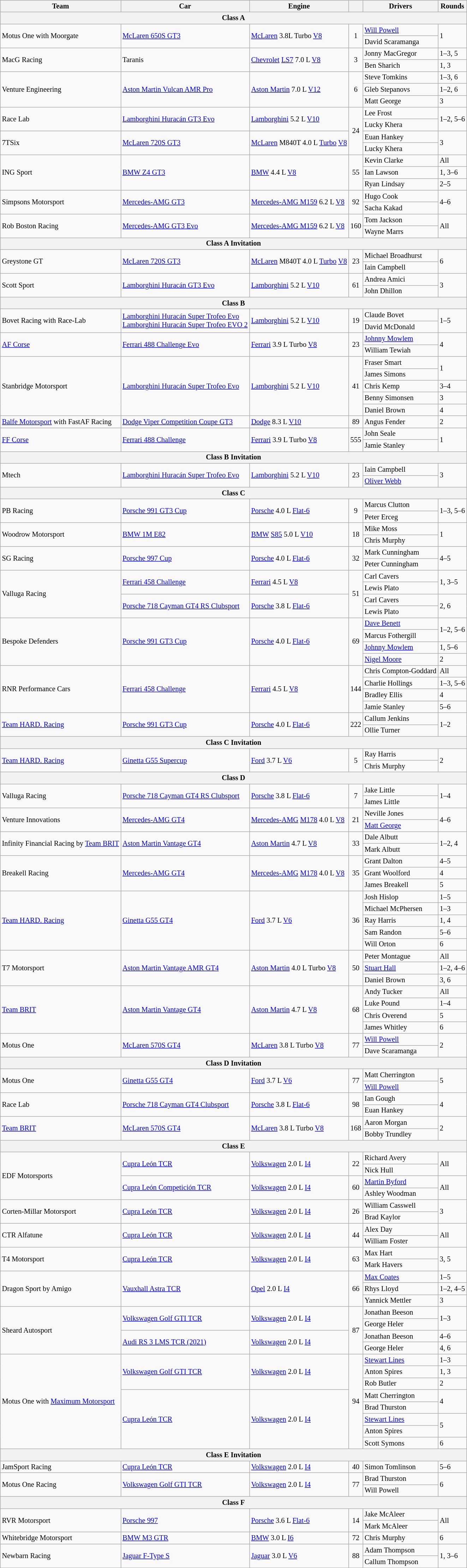<table class="wikitable" style="font-size: 85%">
<tr>
<th>Team</th>
<th>Car</th>
<th>Engine</th>
<th></th>
<th>Drivers</th>
<th>Rounds</th>
</tr>
<tr>
<th colspan=6>Class A</th>
</tr>
<tr>
<td rowspan=2> Motus One with Moorgate</td>
<td rowspan=2><a href='#'>McLaren 650S GT3</a></td>
<td rowspan=2><a href='#'>McLaren</a> 3.8L Turbo <a href='#'>V8</a></td>
<td rowspan=2 align=center>1</td>
<td> <a href='#'>Will Powell</a></td>
<td rowspan=2>1</td>
</tr>
<tr>
<td> David Scaramanga</td>
</tr>
<tr>
<td rowspan=2> MacG Racing</td>
<td rowspan=2>Taranis</td>
<td rowspan=2><a href='#'>Chevrolet</a> <a href='#'>LS7</a> 7.0 L <a href='#'>V8</a></td>
<td rowspan=2 align=center>3</td>
<td> Jonny MacGregor</td>
<td>1–3, 5</td>
</tr>
<tr>
<td> Ben Sharich</td>
<td>1, 3</td>
</tr>
<tr>
<td rowspan=3> Venture Engineering</td>
<td rowspan=3><a href='#'>Aston Martin Vulcan AMR Pro</a></td>
<td rowspan=3><a href='#'>Aston Martin</a> 7.0 L <a href='#'>V12</a></td>
<td rowspan=3 align=center>6</td>
<td> Steve Tomkins</td>
<td>1–3, 6</td>
</tr>
<tr>
<td> Gleb Stepanovs</td>
<td>1–2, 6</td>
</tr>
<tr>
<td> Matt George</td>
<td>3</td>
</tr>
<tr>
<td rowspan=2> Race Lab</td>
<td rowspan=2><a href='#'>Lamborghini Huracán GT3 Evo</a></td>
<td rowspan=2><a href='#'>Lamborghini</a> 5.2 L <a href='#'>V10</a></td>
<td rowspan=4 align=center>24</td>
<td> Lee Frost</td>
<td rowspan=2>1–2, 5–6</td>
</tr>
<tr>
<td> Lucky Khera</td>
</tr>
<tr>
<td rowspan=2> 7TSix</td>
<td rowspan=2><a href='#'>McLaren 720S GT3</a></td>
<td rowspan=2><a href='#'>McLaren</a> M840T 4.0 L <a href='#'>Turbo</a> <a href='#'>V8</a></td>
<td> Euan Hankey</td>
<td rowspan=2>3</td>
</tr>
<tr>
<td> Lucky Khera</td>
</tr>
<tr>
<td rowspan=3> ING Sport</td>
<td rowspan=3><a href='#'>BMW Z4 GT3</a></td>
<td rowspan=3><a href='#'>BMW</a> 4.4 L <a href='#'>V8</a></td>
<td rowspan=3 align=center>55</td>
<td> Kevin Clarke</td>
<td>All</td>
</tr>
<tr>
<td> Ian Lawson</td>
<td>1, 3–6</td>
</tr>
<tr>
<td> Ryan Lindsay</td>
<td>2–5</td>
</tr>
<tr>
<td rowspan=2> Simpsons Motorsport</td>
<td rowspan=2><a href='#'>Mercedes-AMG GT3</a></td>
<td rowspan=2><a href='#'>Mercedes-AMG M159</a> 6.2 L <a href='#'>V8</a></td>
<td rowspan=2 align=center>92</td>
<td> Hugo Cook</td>
<td rowspan=2>4–6</td>
</tr>
<tr>
<td> Sacha Kakad</td>
</tr>
<tr>
<td rowspan=2> Rob Boston Racing</td>
<td rowspan=2><a href='#'>Mercedes-AMG GT3 Evo</a></td>
<td rowspan=2><a href='#'>Mercedes-AMG M159</a> 6.2 L <a href='#'>V8</a></td>
<td rowspan=2 align=center>160</td>
<td> Tom Jackson</td>
<td rowspan=2>All</td>
</tr>
<tr>
<td> Wayne Marrs</td>
</tr>
<tr>
<th colspan=6>Class A Invitation</th>
</tr>
<tr>
<td rowspan=2> Greystone GT</td>
<td rowspan=2><a href='#'>McLaren 720S GT3</a></td>
<td rowspan=2><a href='#'>McLaren</a> M840T 4.0 L <a href='#'>Turbo</a> <a href='#'>V8</a></td>
<td rowspan=2 align=center>23</td>
<td> Michael Broadhurst</td>
<td rowspan=2>6</td>
</tr>
<tr>
<td> Iain Campbell</td>
</tr>
<tr>
<td rowspan=2> Scott Sport</td>
<td rowspan=2><a href='#'>Lamborghini Huracán GT3 Evo</a></td>
<td rowspan=2><a href='#'>Lamborghini</a> 5.2 L <a href='#'>V10</a></td>
<td rowspan=2 align=center>61</td>
<td> Andrea Amici</td>
<td rowspan=2>3</td>
</tr>
<tr>
<td> John Dhillon</td>
</tr>
<tr>
<th colspan=6>Class B</th>
</tr>
<tr>
<td rowspan=2> Bovet Racing with Race-Lab</td>
<td rowspan=2><a href='#'>Lamborghini Huracán Super Trofeo Evo</a> <small></small> <br><a href='#'>Lamborghini Huracán Super Trofeo EVO 2</a> <small></small></td>
<td rowspan=2><a href='#'>Lamborghini</a> 5.2 L <a href='#'>V10</a></td>
<td rowspan=2 align=center>19</td>
<td> Claude Bovet</td>
<td rowspan=2>1–5</td>
</tr>
<tr>
<td> David McDonald</td>
</tr>
<tr>
<td rowspan=2> <a href='#'>AF Corse</a></td>
<td rowspan=2><a href='#'>Ferrari 488 Challenge Evo</a></td>
<td rowspan=2><a href='#'>Ferrari</a> 3.9 L Turbo <a href='#'>V8</a></td>
<td rowspan=2 align=center>23</td>
<td> <a href='#'>Johnny Mowlem</a></td>
<td rowspan=2>4</td>
</tr>
<tr>
<td> William Tewiah</td>
</tr>
<tr>
<td rowspan=5> Stanbridge Motorsport</td>
<td rowspan=5><a href='#'>Lamborghini Huracán Super Trofeo Evo</a></td>
<td rowspan=5><a href='#'>Lamborghini</a> 5.2 L <a href='#'>V10</a></td>
<td rowspan=5 align=center>41</td>
<td> Fraser Smart</td>
<td rowspan=2>1</td>
</tr>
<tr>
<td> James Simons</td>
</tr>
<tr>
<td> Chris Kemp</td>
<td>3–4</td>
</tr>
<tr>
<td> Benny Simonsen</td>
<td>3</td>
</tr>
<tr>
<td> Daniel Brown</td>
<td>4</td>
</tr>
<tr>
<td> <a href='#'>Balfe Motorsport</a> with FastAF Racing</td>
<td><a href='#'>Dodge Viper Competition Coupe GT3</a></td>
<td><a href='#'>Dodge</a> 8.3 L <a href='#'>V10</a></td>
<td align=center>89</td>
<td> Angus Fender</td>
<td>2</td>
</tr>
<tr>
<td rowspan=2> <a href='#'>FF Corse</a></td>
<td rowspan=2><a href='#'>Ferrari 488 Challenge</a></td>
<td rowspan=2><a href='#'>Ferrari</a> 3.9 L Turbo <a href='#'>V8</a></td>
<td rowspan=2 align=center>555</td>
<td> John Seale</td>
<td rowspan=2>1</td>
</tr>
<tr>
<td> Jamie Stanley</td>
</tr>
<tr>
<th colspan=6>Class B Invitation</th>
</tr>
<tr>
<td rowspan=2> Mtech</td>
<td rowspan=2><a href='#'>Lamborghini Huracán Super Trofeo Evo</a></td>
<td rowspan=2><a href='#'>Lamborghini</a> 5.2 L <a href='#'>V10</a></td>
<td rowspan=2 align=center>23</td>
<td> Iain Campbell</td>
<td rowspan=2>3</td>
</tr>
<tr>
<td> <a href='#'>Oliver Webb</a></td>
</tr>
<tr>
<th colspan=6>Class C</th>
</tr>
<tr>
<td rowspan=2> PB Racing</td>
<td rowspan=2><a href='#'>Porsche 991 GT3 Cup</a></td>
<td rowspan=2><a href='#'>Porsche</a> 4.0 L <a href='#'>Flat-6</a></td>
<td rowspan=2 align=center>9</td>
<td> Marcus Clutton</td>
<td rowspan=2>1–3, 5–6</td>
</tr>
<tr>
<td> Peter Erceg</td>
</tr>
<tr>
<td rowspan=2> Woodrow Motorsport</td>
<td rowspan=2><a href='#'>BMW 1M E82</a></td>
<td rowspan=2><a href='#'>BMW</a> <a href='#'>S85</a> 5.0 L <a href='#'>V10</a></td>
<td rowspan=2 align=center>18</td>
<td> Mike Moss</td>
<td rowspan=2>1</td>
</tr>
<tr>
<td> Chris Murphy</td>
</tr>
<tr>
<td rowspan=2> SG Racing</td>
<td rowspan=2><a href='#'>Porsche 997 Cup</a></td>
<td rowspan=2><a href='#'>Porsche</a> 4.0 L <a href='#'>Flat-6</a></td>
<td rowspan=2 align=center>32</td>
<td> Mark Cunningham</td>
<td rowspan=2>4–5</td>
</tr>
<tr>
<td> Peter Cunningham</td>
</tr>
<tr>
<td rowspan=4> Valluga Racing</td>
<td rowspan=2><a href='#'>Ferrari 458 Challenge</a></td>
<td rowspan=2><a href='#'>Ferrari</a> 4.5 L <a href='#'>V8</a></td>
<td rowspan=4 align=center>51</td>
<td> Carl Cavers</td>
<td rowspan=2>1, 3–5</td>
</tr>
<tr>
<td> Lewis Plato</td>
</tr>
<tr>
<td rowspan=2><a href='#'>Porsche 718 Cayman GT4 RS Clubsport</a></td>
<td rowspan=2><a href='#'>Porsche</a> 3.8 L <a href='#'>Flat-6</a></td>
<td> Carl Cavers</td>
<td rowspan=2>2, 6</td>
</tr>
<tr>
<td> Lewis Plato</td>
</tr>
<tr>
<td rowspan=4> Bespoke Defenders</td>
<td rowspan=4><a href='#'>Porsche 991 GT3 Cup</a></td>
<td rowspan=4><a href='#'>Porsche</a> 4.0 L <a href='#'>Flat-6</a></td>
<td rowspan=4 align=center>69</td>
<td> <a href='#'>Dave Benett</a></td>
<td rowspan=2>1–2, 5–6</td>
</tr>
<tr>
<td> Marcus Fothergill</td>
</tr>
<tr>
<td> <a href='#'>Johnny Mowlem</a></td>
<td>1, 5–6</td>
</tr>
<tr>
<td> <a href='#'>Nigel Moore</a></td>
<td>2</td>
</tr>
<tr>
<td rowspan=4> RNR Performance Cars</td>
<td rowspan=4><a href='#'>Ferrari 458 Challenge</a></td>
<td rowspan=4><a href='#'>Ferrari</a> 4.5 L <a href='#'>V8</a></td>
<td rowspan=4 align=center>144</td>
<td> Chris Compton-Goddard</td>
<td>All</td>
</tr>
<tr>
<td> Charlie Hollings</td>
<td>1–3, 5–6</td>
</tr>
<tr>
<td> Bradley Ellis</td>
<td>4</td>
</tr>
<tr>
<td> Jamie Stanley</td>
<td>5–6</td>
</tr>
<tr>
<td rowspan=2> <a href='#'>Team HARD. Racing</a></td>
<td rowspan=2><a href='#'>Porsche 991 GT3 Cup</a></td>
<td rowspan=2><a href='#'>Porsche</a> 4.0 L <a href='#'>Flat-6</a></td>
<td rowspan=2 align=center>222</td>
<td> Callum Jenkins</td>
<td rowspan=2>1–2</td>
</tr>
<tr>
<td> Ollie Turner</td>
</tr>
<tr>
<th colspan=6>Class C Invitation</th>
</tr>
<tr>
<td rowspan=2> <a href='#'>Team HARD. Racing</a></td>
<td rowspan=2><a href='#'>Ginetta G55 Supercup</a></td>
<td rowspan=2><a href='#'>Ford</a> 3.7 L <a href='#'>V6</a></td>
<td rowspan=2 align=center>5</td>
<td> Ray Harris</td>
<td rowspan=2>2</td>
</tr>
<tr>
<td> Chris Murphy</td>
</tr>
<tr>
<th colspan=6>Class D</th>
</tr>
<tr>
<td rowspan=2> Valluga Racing</td>
<td rowspan=2><a href='#'>Porsche 718 Cayman GT4 RS Clubsport</a></td>
<td rowspan=2><a href='#'>Porsche</a> 3.8 L <a href='#'>Flat-6</a></td>
<td rowspan=2 align=center>7</td>
<td> Jake Little</td>
<td rowspan=2>1–4</td>
</tr>
<tr>
<td> James Little</td>
</tr>
<tr>
<td rowspan=2> Venture Innovations</td>
<td rowspan=2><a href='#'>Mercedes-AMG GT4</a></td>
<td rowspan=2><a href='#'>Mercedes-AMG</a> <a href='#'>M178</a> 4.0 L <a href='#'>V8</a></td>
<td rowspan=2 align=center>21</td>
<td> Neville Jones</td>
<td rowspan=2>4–6</td>
</tr>
<tr>
<td> <a href='#'>Matt George</a></td>
</tr>
<tr>
<td rowspan=2> Infinity Financial Racing by <a href='#'>Team BRIT</a></td>
<td rowspan=2><a href='#'>Aston Martin Vantage GT4</a></td>
<td rowspan=2><a href='#'>Aston Martin</a> 4.7 L <a href='#'>V8</a></td>
<td rowspan=2 align=center>33</td>
<td> Dale Albutt</td>
<td rowspan=2>1–2, 4</td>
</tr>
<tr>
<td> Mark Albutt</td>
</tr>
<tr>
<td rowspan=3> Breakell Racing</td>
<td rowspan=3><a href='#'>Mercedes-AMG GT4</a></td>
<td rowspan=3><a href='#'>Mercedes-AMG</a> <a href='#'>M178</a> 4.0 L <a href='#'>V8</a></td>
<td rowspan=3 align=center>35</td>
<td> Grant Dalton</td>
<td>4–5</td>
</tr>
<tr>
<td> Grant Woolford</td>
<td>4</td>
</tr>
<tr>
<td> James Breakell</td>
<td>5</td>
</tr>
<tr>
<td rowspan=5> <a href='#'>Team HARD. Racing</a></td>
<td rowspan=5><a href='#'>Ginetta G55 GT4</a></td>
<td rowspan=5><a href='#'>Ford</a> 3.7 L <a href='#'>V6</a></td>
<td rowspan=5 align=center>36</td>
<td> Josh Hislop</td>
<td>1–5</td>
</tr>
<tr>
<td> Michael McPhersen</td>
<td>1–3</td>
</tr>
<tr>
<td> Ray Harris</td>
<td>1, 4</td>
</tr>
<tr>
<td> Sam Randon</td>
<td>5–6</td>
</tr>
<tr>
<td> Will Orton</td>
<td>6</td>
</tr>
<tr>
<td rowspan=3> T7 Motorsport</td>
<td rowspan=3><a href='#'>Aston Martin Vantage AMR GT4</a></td>
<td rowspan=3><a href='#'>Aston Martin</a> 4.0 L Turbo <a href='#'>V8</a></td>
<td rowspan=3 align=center>50</td>
<td> Peter Montague</td>
<td>All</td>
</tr>
<tr>
<td> <a href='#'>Stuart Hall</a></td>
<td>1–2, 4–6</td>
</tr>
<tr>
<td> Daniel Brown</td>
<td>3, 6</td>
</tr>
<tr>
<td rowspan=4> <a href='#'>Team BRIT</a></td>
<td rowspan=4><a href='#'>Aston Martin Vantage GT4</a></td>
<td rowspan=4><a href='#'>Aston Martin</a> 4.7 L <a href='#'>V8</a></td>
<td rowspan=4 align=center>68</td>
<td> Andy Tucker</td>
<td>All</td>
</tr>
<tr>
<td> Luke Pound</td>
<td>1–4</td>
</tr>
<tr>
<td> Chris Overend</td>
<td>5</td>
</tr>
<tr>
<td> James Whitley</td>
<td>6</td>
</tr>
<tr>
<td rowspan=2> Motus One</td>
<td rowspan=2><a href='#'>McLaren 570S GT4</a></td>
<td rowspan=2><a href='#'>McLaren</a> 3.8 L Turbo <a href='#'>V8</a></td>
<td rowspan=2 align=center>77</td>
<td> <a href='#'>Will Powell</a></td>
<td rowspan=2>2</td>
</tr>
<tr>
<td> Dave Scaramanga</td>
</tr>
<tr>
<th colspan=6>Class D Invitation</th>
</tr>
<tr>
<td rowspan=2> Motus One</td>
<td rowspan=2><a href='#'>Ginetta G55 GT4</a></td>
<td rowspan=2><a href='#'>Ford</a> 3.7 L <a href='#'>V6</a></td>
<td rowspan=2 align=center>77</td>
<td> Matt Cherrington</td>
<td rowspan=2>5</td>
</tr>
<tr>
<td> <a href='#'>Will Powell</a></td>
</tr>
<tr>
<td rowspan=2> Race Lab</td>
<td rowspan=2><a href='#'>Porsche 718 Cayman GT4 Clubsport</a></td>
<td rowspan=2><a href='#'>Porsche</a> 3.8 L <a href='#'>Flat-6</a></td>
<td rowspan=2 align=center>98</td>
<td> Ian Gough</td>
<td rowspan=2>4</td>
</tr>
<tr>
<td> Euan Hankey</td>
</tr>
<tr>
<td rowspan=2> <a href='#'>Team BRIT</a></td>
<td rowspan=2><a href='#'>McLaren 570S GT4</a></td>
<td rowspan=2><a href='#'>McLaren</a> 3.8 L Turbo <a href='#'>V8</a></td>
<td rowspan=2 align=center>168</td>
<td> Aaron Morgan</td>
<td rowspan=2>2</td>
</tr>
<tr>
<td> Bobby Trundley</td>
</tr>
<tr>
<th colspan=6>Class E</th>
</tr>
<tr>
<td rowspan=4> EDF Motorsports</td>
<td rowspan=2><a href='#'>Cupra León TCR</a></td>
<td rowspan=2><a href='#'>Volkswagen</a> 2.0 L <a href='#'>I4</a></td>
<td rowspan=2 align=center>22</td>
<td> Richard Avery</td>
<td rowspan=2>All</td>
</tr>
<tr>
<td> Nick Hull</td>
</tr>
<tr>
<td rowspan=2><a href='#'>Cupra León Competición TCR</a></td>
<td rowspan=2><a href='#'>Volkswagen</a> 2.0 L <a href='#'>I4</a></td>
<td rowspan=2 align=center>60</td>
<td> <a href='#'>Martin Byford</a></td>
<td rowspan=2>All</td>
</tr>
<tr>
<td> Ashley Woodman</td>
</tr>
<tr>
<td rowspan=2> Corten-Millar Motorsport</td>
<td rowspan=2><a href='#'>Cupra León TCR</a></td>
<td rowspan=2><a href='#'>Volkswagen</a> 2.0 L <a href='#'>I4</a></td>
<td rowspan=2 align=center>26</td>
<td> William Casswell</td>
<td rowspan=2>3</td>
</tr>
<tr>
<td> Brad Kaylor</td>
</tr>
<tr>
<td rowspan=2> CTR Alfatune</td>
<td rowspan=2><a href='#'>Cupra León TCR</a></td>
<td rowspan=2><a href='#'>Volkswagen</a> 2.0 L <a href='#'>I4</a></td>
<td rowspan=2 align=center>44</td>
<td> Alex Day</td>
<td rowspan=2>All</td>
</tr>
<tr>
<td> William Foster</td>
</tr>
<tr>
<td rowspan=2> T4 Motorsport</td>
<td rowspan=2><a href='#'>Cupra León TCR</a></td>
<td rowspan=2><a href='#'>Volkswagen</a> 2.0 L <a href='#'>I4</a></td>
<td rowspan=2 align=center>63</td>
<td> Max Hart</td>
<td rowspan=2>3, 5</td>
</tr>
<tr>
<td> Mark Havers</td>
</tr>
<tr>
<td rowspan=3> Dragon Sport by Amigo</td>
<td rowspan=3><a href='#'>Vauxhall Astra TCR</a></td>
<td rowspan=3><a href='#'>Opel</a> 2.0 L <a href='#'>I4</a></td>
<td rowspan=3 align=center>66</td>
<td> <a href='#'>Max Coates</a></td>
<td>1–5</td>
</tr>
<tr>
<td> Rhys Lloyd</td>
<td>1–2, 4–5</td>
</tr>
<tr>
<td> Yannick Mettler</td>
<td>3</td>
</tr>
<tr>
<td rowspan=4> Sheard Autosport</td>
<td rowspan=2><a href='#'>Volkswagen Golf GTI TCR</a></td>
<td rowspan=2><a href='#'>Volkswagen</a> 2.0 L <a href='#'>I4</a></td>
<td rowspan=4 align=center>87</td>
<td> Jonathan Beeson</td>
<td rowspan=2>1–3</td>
</tr>
<tr>
<td> George Heler</td>
</tr>
<tr>
<td rowspan=2><a href='#'>Audi RS 3 LMS TCR (2021)</a></td>
<td rowspan=2><a href='#'>Volkswagen</a> 2.0 L <a href='#'>I4</a></td>
<td> Jonathan Beeson</td>
<td>4–6</td>
</tr>
<tr>
<td> George Heler</td>
<td>4, 6</td>
</tr>
<tr>
<td rowspan=8> Motus One with <a href='#'>Maximum Motorsport</a></td>
<td rowspan=3><a href='#'>Volkswagen Golf GTI TCR</a></td>
<td rowspan=3><a href='#'>Volkswagen</a> 2.0 L <a href='#'>I4</a></td>
<td rowspan=8 align=center>94</td>
<td> <a href='#'>Stewart Lines</a></td>
<td>1–3</td>
</tr>
<tr>
<td> Anton Spires</td>
<td>1, 3</td>
</tr>
<tr>
<td> Rob Butler</td>
<td>2</td>
</tr>
<tr>
<td rowspan=5><a href='#'>Cupra León TCR</a></td>
<td rowspan=5><a href='#'>Volkswagen</a> 2.0 L <a href='#'>I4</a></td>
<td> Matt Cherrington</td>
<td rowspan=2>4</td>
</tr>
<tr>
<td> Brad Thurston</td>
</tr>
<tr>
<td> <a href='#'>Stewart Lines</a></td>
<td rowspan=2>5</td>
</tr>
<tr>
<td> Anton Spires</td>
</tr>
<tr>
<td> Scott Symons</td>
<td>6</td>
</tr>
<tr>
<th colspan=6>Class E Invitation</th>
</tr>
<tr>
<td> JamSport Racing</td>
<td><a href='#'>Cupra León TCR</a></td>
<td><a href='#'>Volkswagen</a> 2.0 L <a href='#'>I4</a></td>
<td align=center>40</td>
<td> Simon Tomlinson</td>
<td>5–6</td>
</tr>
<tr>
<td rowspan=2> Motus One Racing</td>
<td rowspan=2><a href='#'>Volkswagen Golf GTI TCR</a></td>
<td rowspan=2><a href='#'>Volkswagen</a> 2.0 L <a href='#'>I4</a></td>
<td rowspan=2 align=center>77</td>
<td> Brad Thurston</td>
<td rowspan=2>6</td>
</tr>
<tr>
<td> Will Powell</td>
</tr>
<tr>
<th colspan=6>Class F</th>
</tr>
<tr>
<td rowspan=2> RVR Motorsport</td>
<td rowspan=2><a href='#'>Porsche 997</a></td>
<td rowspan=2><a href='#'>Porsche</a> 3.6 L <a href='#'>Flat-6</a></td>
<td rowspan=2 align=center>14</td>
<td> Jake McAleer</td>
<td rowspan=2>All</td>
</tr>
<tr>
<td> Mark McAleer</td>
</tr>
<tr>
<td> Whitebridge Motorsport</td>
<td><a href='#'>BMW M3 GTR</a></td>
<td><a href='#'>BMW</a> 3.0 L <a href='#'>I6</a></td>
<td align=center>72</td>
<td> Chris Murphy</td>
<td>6</td>
</tr>
<tr>
<td rowspan=2> Newbarn Racing</td>
<td rowspan=2><a href='#'>Jaguar F-Type S</a></td>
<td rowspan=2><a href='#'>Jaguar</a> 3.0 L <a href='#'>V6</a></td>
<td rowspan=2 align=center>88</td>
<td> Adam Thompson</td>
<td rowspan=2>1, 3–6</td>
</tr>
<tr>
<td> Callum Thompson</td>
</tr>
<tr>
</tr>
</table>
